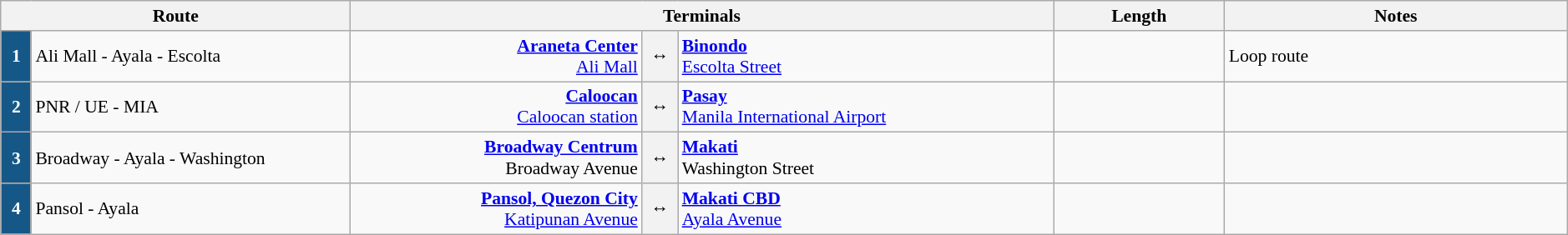<table class="wikitable sortable collapsible" style="margin-left: auto; margin-right: auto; border: none; width: 99%; font-size: 90%;">
<tr>
<th style="width:10%;" colspan="2">Route</th>
<th style="width:20%;" colspan="3" class="unsortable">Terminals</th>
<th style="width:5%;">Length</th>
<th style="width:10%;" class="unsortable">Notes</th>
</tr>
<tr>
<td style="background: #155887; color: white; text-align:center;" data-sort-value=0><strong>1</strong></td>
<td>Ali Mall - Ayala - Escolta</td>
<td style="text-align:right;"><strong><a href='#'>Araneta Center</a></strong><br><a href='#'>Ali Mall</a></td>
<th style="width:0.5%; text-align:center;">↔</th>
<td><strong><a href='#'>Binondo</a></strong><br><a href='#'>Escolta Street</a></td>
<td></td>
<td>Loop route</td>
</tr>
<tr>
<td style="background: #155887; color: white; text-align:center;" data-sort-value=1><strong>2</strong></td>
<td>PNR / UE - MIA</td>
<td style="text-align:right;"><strong><a href='#'>Caloocan</a></strong><br><a href='#'>Caloocan station</a></td>
<th style="width:0.5%; text-align:center;">↔</th>
<td><strong><a href='#'>Pasay</a></strong><br><a href='#'>Manila International Airport</a></td>
<td></td>
<td></td>
</tr>
<tr>
<td style="background: #155887; color: white; text-align:center;" data-sort-value=2><strong>3</strong></td>
<td>Broadway - Ayala - Washington</td>
<td style="text-align:right;"><strong><a href='#'>Broadway Centrum</a></strong><br>Broadway Avenue</td>
<th style="width:0.5%; text-align:center;">↔</th>
<td><strong><a href='#'>Makati</a></strong><br>Washington Street</td>
<td></td>
<td></td>
</tr>
<tr>
<td style="background: #155887; color: white; text-align:center;" data-sort-value=3><strong>4</strong></td>
<td>Pansol - Ayala</td>
<td style="text-align:right;"><strong><a href='#'>Pansol, Quezon City</a></strong><br><a href='#'>Katipunan Avenue</a></td>
<th style="width:0.5%; text-align:center;">↔</th>
<td><strong><a href='#'>Makati CBD</a></strong><br><a href='#'>Ayala Avenue</a></td>
<td></td>
<td></td>
</tr>
</table>
